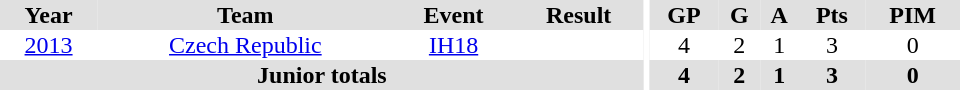<table border="0" cellpadding="1" cellspacing="0" ID="Table3" style="text-align:center; width:40em">
<tr bgcolor="#e0e0e0">
<th>Year</th>
<th>Team</th>
<th>Event</th>
<th>Result</th>
<th rowspan="99" bgcolor="#ffffff"></th>
<th>GP</th>
<th>G</th>
<th>A</th>
<th>Pts</th>
<th>PIM</th>
</tr>
<tr>
<td><a href='#'>2013</a></td>
<td><a href='#'>Czech Republic</a></td>
<td><a href='#'>IH18</a></td>
<td></td>
<td>4</td>
<td>2</td>
<td>1</td>
<td>3</td>
<td>0</td>
</tr>
<tr bgcolor="#e0e0e0">
<th colspan="4">Junior totals</th>
<th>4</th>
<th>2</th>
<th>1</th>
<th>3</th>
<th>0</th>
</tr>
</table>
